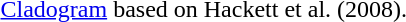<table>
<tr>
<td style="vertical-align:top;"><br><a href='#'>Cladogram</a> based on Hackett et al. (2008).</td>
<td style="vertical-align:top;"><br></td>
</tr>
</table>
